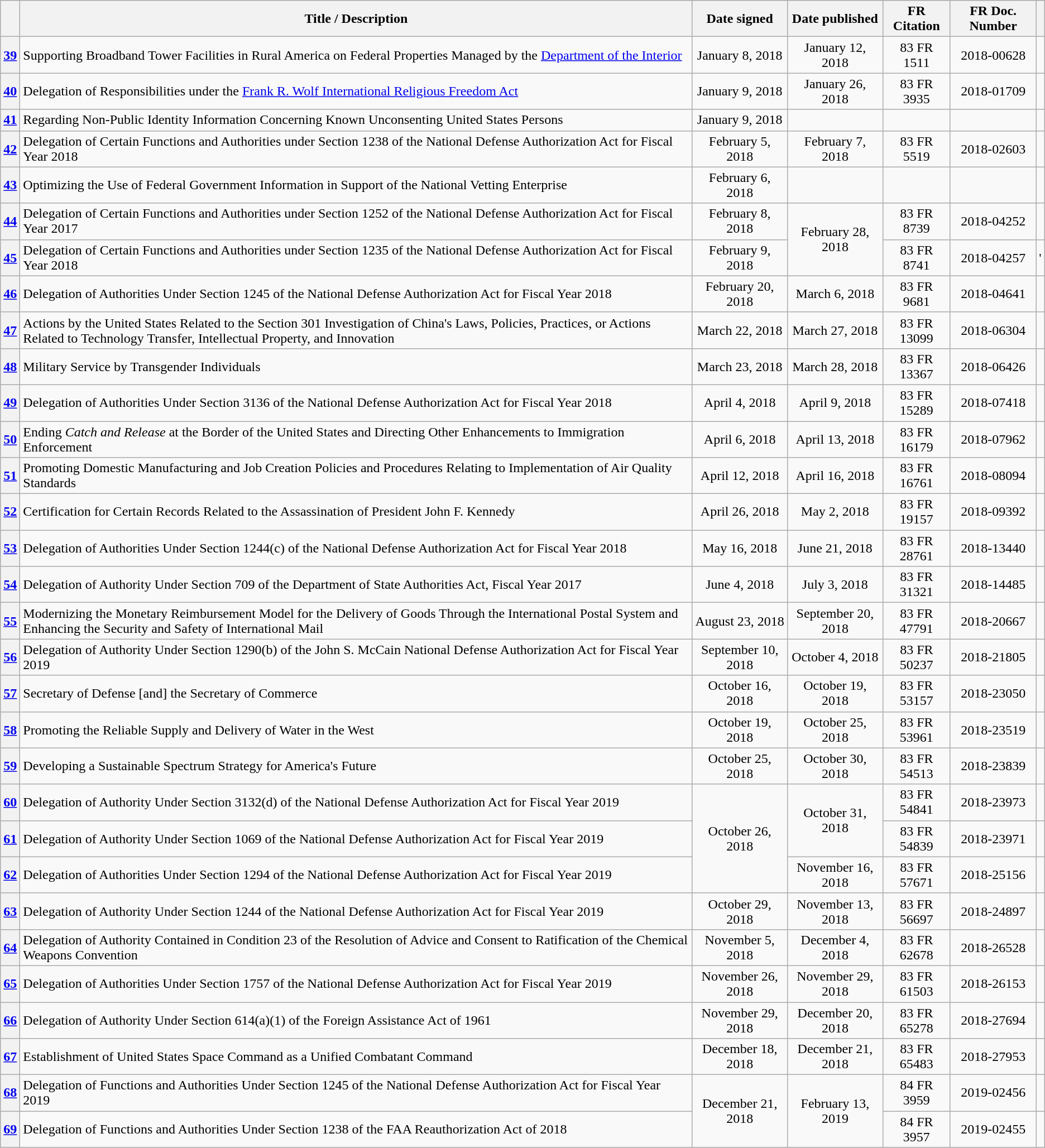<table class="wikitable sortable">
<tr style="text-align:center">
<th></th>
<th>Title / Description</th>
<th>Date signed</th>
<th>Date published</th>
<th>FR Citation</th>
<th>FR Doc. Number</th>
<th class="unsortable"></th>
</tr>
<tr style="text-align:center">
<th><a href='#'>39</a></th>
<td style="text-align:left">Supporting Broadband Tower Facilities in Rural America on Federal Properties Managed by the <a href='#'>Department of the Interior</a></td>
<td>January 8, 2018</td>
<td>January 12, 2018</td>
<td>83 FR 1511</td>
<td>2018-00628</td>
<td></td>
</tr>
<tr style="text-align:center">
<th><a href='#'>40</a></th>
<td style="text-align:left">Delegation of Responsibilities under the <a href='#'>Frank R. Wolf International Religious Freedom Act</a></td>
<td>January 9, 2018</td>
<td>January 26, 2018</td>
<td>83 FR 3935</td>
<td>2018-01709</td>
<td></td>
</tr>
<tr style="text-align:center">
<th><a href='#'>41</a></th>
<td style="text-align:left">Regarding Non-Public Identity Information Concerning Known Unconsenting United States Persons</td>
<td>January 9, 2018</td>
<td></td>
<td></td>
<td></td>
<td></td>
</tr>
<tr style="text-align:center">
<th><a href='#'>42</a></th>
<td style="text-align:left">Delegation of Certain Functions and Authorities under Section 1238 of the National Defense Authorization Act for Fiscal Year 2018</td>
<td>February 5, 2018</td>
<td>February 7, 2018</td>
<td>83 FR 5519</td>
<td>2018-02603</td>
<td></td>
</tr>
<tr style="text-align:center">
<th><a href='#'>43</a></th>
<td style="text-align:left">Optimizing the Use of Federal Government Information in Support of the National Vetting Enterprise</td>
<td>February 6, 2018</td>
<td></td>
<td></td>
<td></td>
<td></td>
</tr>
<tr style="text-align:center">
<th><a href='#'>44</a></th>
<td style="text-align:left">Delegation of Certain Functions and Authorities under Section 1252 of the National Defense Authorization Act for Fiscal Year 2017</td>
<td>February 8, 2018</td>
<td rowspan="2">February 28, 2018</td>
<td>83 FR 8739</td>
<td>2018-04252</td>
<td></td>
</tr>
<tr style="text-align:center">
<th><a href='#'>45</a></th>
<td style="text-align:left">Delegation of Certain Functions and Authorities under Section 1235 of the National Defense Authorization Act for Fiscal Year 2018</td>
<td>February 9, 2018</td>
<td>83 FR 8741</td>
<td>2018-04257</td>
<td>'</td>
</tr>
<tr style="text-align:center">
<th><a href='#'>46</a></th>
<td style="text-align:left">Delegation of Authorities Under Section 1245 of the National Defense Authorization Act for Fiscal Year 2018</td>
<td>February 20, 2018</td>
<td>March 6, 2018</td>
<td>83 FR 9681</td>
<td>2018-04641</td>
<td></td>
</tr>
<tr style="text-align:center">
<th><a href='#'>47</a></th>
<td style="text-align:left">Actions by the United States Related to the Section 301 Investigation of China's Laws, Policies, Practices, or Actions Related to Technology Transfer, Intellectual Property, and Innovation</td>
<td>March 22, 2018</td>
<td>March 27, 2018</td>
<td>83 FR 13099</td>
<td>2018-06304</td>
<td></td>
</tr>
<tr style="text-align:center">
<th><a href='#'>48</a></th>
<td style="text-align:left">Military Service by Transgender Individuals</td>
<td>March 23, 2018</td>
<td>March 28, 2018</td>
<td>83 FR 13367</td>
<td>2018-06426</td>
<td></td>
</tr>
<tr style="text-align:center">
<th><a href='#'>49</a></th>
<td style="text-align:left">Delegation of Authorities Under Section 3136 of the National Defense Authorization Act for Fiscal Year 2018</td>
<td>April 4, 2018</td>
<td>April 9, 2018</td>
<td>83 FR 15289</td>
<td>2018-07418</td>
<td></td>
</tr>
<tr style="text-align:center">
<th><a href='#'>50</a></th>
<td style="text-align:left">Ending <em>Catch and Release</em> at the Border of the United States and Directing Other Enhancements to Immigration Enforcement</td>
<td>April 6, 2018</td>
<td>April 13, 2018</td>
<td>83 FR 16179</td>
<td>2018-07962</td>
<td></td>
</tr>
<tr style="text-align:center">
<th><a href='#'>51</a></th>
<td style="text-align:left">Promoting Domestic Manufacturing and Job Creation Policies and Procedures Relating to Implementation of Air Quality Standards</td>
<td>April 12, 2018</td>
<td>April 16, 2018</td>
<td>83 FR 16761</td>
<td>2018-08094</td>
<td></td>
</tr>
<tr style="text-align:center">
<th><a href='#'>52</a></th>
<td style="text-align:left">Certification for Certain Records Related to the Assassination of President John F. Kennedy</td>
<td>April 26, 2018</td>
<td>May 2, 2018</td>
<td>83 FR 19157</td>
<td>2018-09392</td>
<td></td>
</tr>
<tr style="text-align:center">
<th><a href='#'>53</a></th>
<td style="text-align:left">Delegation of Authorities Under Section 1244(c) of the National Defense Authorization Act for Fiscal Year 2018</td>
<td>May 16, 2018</td>
<td>June 21, 2018</td>
<td>83 FR 28761</td>
<td>2018-13440</td>
<td></td>
</tr>
<tr style="text-align:center">
<th><a href='#'>54</a></th>
<td style="text-align:left">Delegation of Authority Under Section 709 of the Department of State Authorities Act, Fiscal Year 2017</td>
<td>June 4, 2018</td>
<td>July 3, 2018</td>
<td>83 FR 31321</td>
<td>2018-14485</td>
<td></td>
</tr>
<tr style="text-align:center">
<th><a href='#'>55</a></th>
<td style="text-align:left">Modernizing the Monetary Reimbursement Model for the Delivery of Goods Through the International Postal System and Enhancing the Security and Safety of International Mail</td>
<td>August 23, 2018</td>
<td>September 20, 2018</td>
<td>83 FR 47791</td>
<td>2018-20667</td>
<td></td>
</tr>
<tr style="text-align:center">
<th><a href='#'>56</a></th>
<td style="text-align:left">Delegation of Authority Under Section 1290(b) of the John S. McCain National Defense Authorization Act for Fiscal Year 2019</td>
<td>September 10, 2018</td>
<td>October 4, 2018</td>
<td>83 FR 50237</td>
<td>2018-21805</td>
<td></td>
</tr>
<tr style="text-align:center">
<th><a href='#'>57</a></th>
<td style="text-align:left">Secretary of Defense [and] the Secretary of Commerce</td>
<td>October 16, 2018</td>
<td>October 19, 2018</td>
<td>83 FR 53157</td>
<td>2018-23050</td>
<td></td>
</tr>
<tr style="text-align:center">
<th><a href='#'>58</a></th>
<td style="text-align:left">Promoting the Reliable Supply and Delivery of Water in the West</td>
<td>October 19, 2018</td>
<td>October 25, 2018</td>
<td>83 FR 53961</td>
<td>2018-23519</td>
<td></td>
</tr>
<tr style="text-align:center">
<th><a href='#'>59</a></th>
<td style="text-align:left">Developing a Sustainable Spectrum Strategy for America's Future</td>
<td>October 25, 2018</td>
<td>October 30, 2018</td>
<td>83 FR 54513</td>
<td>2018-23839</td>
<td></td>
</tr>
<tr style="text-align:center">
<th><a href='#'>60</a></th>
<td style="text-align:left">Delegation of Authority Under Section 3132(d) of the National Defense Authorization Act for Fiscal Year 2019</td>
<td rowspan="3">October 26, 2018</td>
<td rowspan="2">October 31, 2018</td>
<td>83 FR 54841</td>
<td>2018-23973</td>
<td></td>
</tr>
<tr style="text-align:center">
<th><a href='#'>61</a></th>
<td style="text-align:left">Delegation of Authority Under Section 1069 of the National Defense Authorization Act for Fiscal Year 2019</td>
<td>83 FR 54839</td>
<td>2018-23971</td>
<td></td>
</tr>
<tr style="text-align:center">
<th><a href='#'>62</a></th>
<td style="text-align:left">Delegation of Authorities Under Section 1294 of the National Defense Authorization Act for Fiscal Year 2019</td>
<td>November 16, 2018</td>
<td>83 FR 57671</td>
<td>2018-25156</td>
<td></td>
</tr>
<tr style="text-align:center">
<th><a href='#'>63</a></th>
<td style="text-align:left">Delegation of Authority Under Section 1244 of the National Defense Authorization Act for Fiscal Year 2019</td>
<td>October 29, 2018</td>
<td>November 13, 2018</td>
<td>83 FR 56697</td>
<td>2018-24897</td>
<td></td>
</tr>
<tr style="text-align:center">
<th><a href='#'>64</a></th>
<td style="text-align:left">Delegation of Authority Contained in Condition 23 of the Resolution of Advice and Consent to Ratification of the Chemical Weapons Convention</td>
<td>November 5, 2018</td>
<td>December 4, 2018</td>
<td>83 FR 62678</td>
<td>2018-26528</td>
<td></td>
</tr>
<tr style="text-align:center">
<th><a href='#'>65</a></th>
<td style="text-align:left">Delegation of Authorities Under Section 1757 of the National Defense Authorization Act for Fiscal Year 2019</td>
<td>November 26, 2018</td>
<td>November 29, 2018</td>
<td>83 FR 61503</td>
<td>2018-26153</td>
<td></td>
</tr>
<tr style="text-align:center">
<th><a href='#'>66</a></th>
<td style="text-align:left">Delegation of Authority Under Section 614(a)(1) of the Foreign Assistance Act of 1961</td>
<td>November 29, 2018</td>
<td>December 20, 2018</td>
<td>83 FR 65278</td>
<td>2018-27694</td>
<td></td>
</tr>
<tr style="text-align:center">
<th><a href='#'>67</a></th>
<td style="text-align:left">Establishment of United States Space Command as a Unified Combatant Command</td>
<td>December 18, 2018</td>
<td>December 21, 2018</td>
<td>83 FR 65483</td>
<td>2018-27953</td>
<td></td>
</tr>
<tr style="text-align:center">
<th><a href='#'>68</a></th>
<td style="text-align:left">Delegation of Functions and Authorities Under Section 1245 of the National Defense Authorization Act for Fiscal Year 2019</td>
<td rowspan="2"=>December 21, 2018</td>
<td rowspan="2"=>February 13, 2019</td>
<td>84 FR 3959</td>
<td>2019-02456</td>
<td></td>
</tr>
<tr style="text-align:center">
<th><a href='#'>69</a></th>
<td style="text-align:left">Delegation of Functions and Authorities Under Section 1238 of the FAA Reauthorization Act of 2018</td>
<td>84 FR 3957</td>
<td>2019-02455</td>
<td></td>
</tr>
</table>
